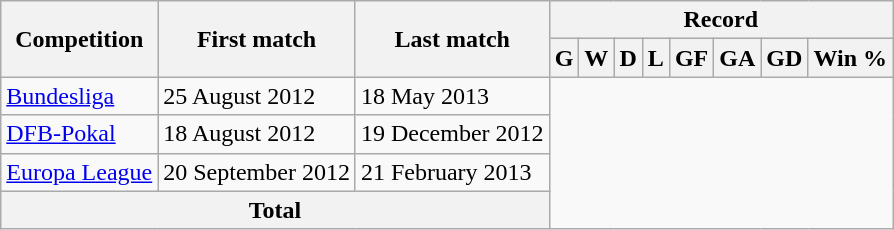<table class="wikitable" style="text-align: center">
<tr>
<th rowspan="2">Competition</th>
<th rowspan="2">First match</th>
<th rowspan="2">Last match</th>
<th colspan="8">Record</th>
</tr>
<tr>
<th>G</th>
<th>W</th>
<th>D</th>
<th>L</th>
<th>GF</th>
<th>GA</th>
<th>GD</th>
<th>Win %</th>
</tr>
<tr>
<td align=left><a href='#'>Bundesliga</a></td>
<td align=left>25 August 2012</td>
<td align=left>18 May 2013<br></td>
</tr>
<tr>
<td align=left><a href='#'>DFB-Pokal</a></td>
<td align=left>18 August 2012</td>
<td align=left>19 December 2012<br></td>
</tr>
<tr>
<td align=left><a href='#'>Europa League</a></td>
<td align=left>20 September 2012</td>
<td align=left>21 February 2013<br></td>
</tr>
<tr>
<th colspan="3">Total<br></th>
</tr>
</table>
